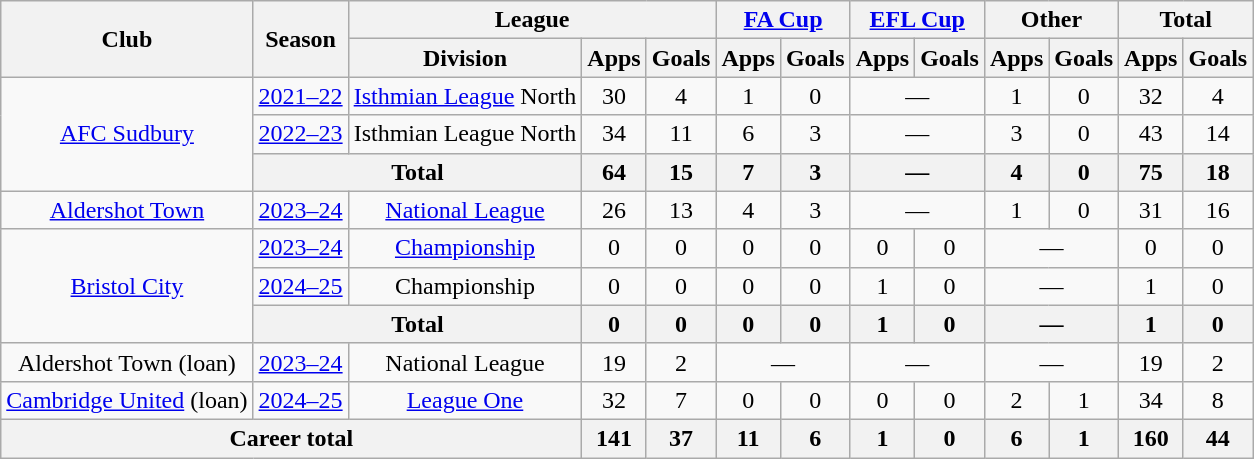<table class="wikitable" style="text-align:center">
<tr>
<th rowspan="2">Club</th>
<th rowspan="2">Season</th>
<th colspan="3">League</th>
<th colspan="2"><a href='#'>FA Cup</a></th>
<th colspan="2"><a href='#'>EFL Cup</a></th>
<th colspan="2">Other</th>
<th colspan="2">Total</th>
</tr>
<tr>
<th>Division</th>
<th>Apps</th>
<th>Goals</th>
<th>Apps</th>
<th>Goals</th>
<th>Apps</th>
<th>Goals</th>
<th>Apps</th>
<th>Goals</th>
<th>Apps</th>
<th>Goals</th>
</tr>
<tr>
<td rowspan="3"><a href='#'>AFC Sudbury</a></td>
<td><a href='#'>2021–22</a></td>
<td><a href='#'>Isthmian League</a> North</td>
<td>30</td>
<td>4</td>
<td>1</td>
<td>0</td>
<td colspan="2">—</td>
<td>1</td>
<td>0</td>
<td>32</td>
<td>4</td>
</tr>
<tr>
<td><a href='#'>2022–23</a></td>
<td>Isthmian League North</td>
<td>34</td>
<td>11</td>
<td>6</td>
<td>3</td>
<td colspan="2">—</td>
<td>3</td>
<td>0</td>
<td>43</td>
<td>14</td>
</tr>
<tr>
<th colspan="2">Total</th>
<th>64</th>
<th>15</th>
<th>7</th>
<th>3</th>
<th colspan="2">—</th>
<th>4</th>
<th>0</th>
<th>75</th>
<th>18</th>
</tr>
<tr>
<td><a href='#'>Aldershot Town</a></td>
<td><a href='#'>2023–24</a></td>
<td><a href='#'>National League</a></td>
<td>26</td>
<td>13</td>
<td>4</td>
<td>3</td>
<td colspan="2">—</td>
<td>1</td>
<td>0</td>
<td>31</td>
<td>16</td>
</tr>
<tr>
<td rowspan=3><a href='#'>Bristol City</a></td>
<td><a href='#'>2023–24</a></td>
<td><a href='#'>Championship</a></td>
<td>0</td>
<td>0</td>
<td 0>0</td>
<td 0>0</td>
<td 0>0</td>
<td>0</td>
<td colspan="2">—</td>
<td>0</td>
<td>0</td>
</tr>
<tr>
<td><a href='#'>2024–25</a></td>
<td>Championship</td>
<td>0</td>
<td>0</td>
<td>0</td>
<td>0</td>
<td>1</td>
<td>0</td>
<td colspan="2">—</td>
<td>1</td>
<td>0</td>
</tr>
<tr>
<th colspan="2">Total</th>
<th>0</th>
<th>0</th>
<th>0</th>
<th>0</th>
<th>1</th>
<th>0</th>
<th colspan="2">—</th>
<th>1</th>
<th>0</th>
</tr>
<tr>
<td>Aldershot Town (loan)</td>
<td><a href='#'>2023–24</a></td>
<td>National League</td>
<td>19</td>
<td>2</td>
<td colspan="2">—</td>
<td colspan="2">—</td>
<td colspan="2">—</td>
<td>19</td>
<td>2</td>
</tr>
<tr>
<td><a href='#'>Cambridge United</a> (loan)</td>
<td><a href='#'>2024–25</a></td>
<td><a href='#'>League One</a></td>
<td>32</td>
<td>7</td>
<td>0</td>
<td>0</td>
<td>0</td>
<td>0</td>
<td>2</td>
<td>1</td>
<td>34</td>
<td>8</td>
</tr>
<tr>
<th colspan="3">Career total</th>
<th>141</th>
<th>37</th>
<th>11</th>
<th>6</th>
<th>1</th>
<th>0</th>
<th>6</th>
<th>1</th>
<th>160</th>
<th>44</th>
</tr>
</table>
